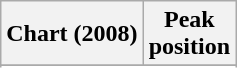<table class="wikitable sortable plainrowheaders" style="text-align:center">
<tr>
<th scope="col">Chart (2008)</th>
<th scope="col">Peak<br>position</th>
</tr>
<tr>
</tr>
<tr>
</tr>
<tr>
</tr>
</table>
